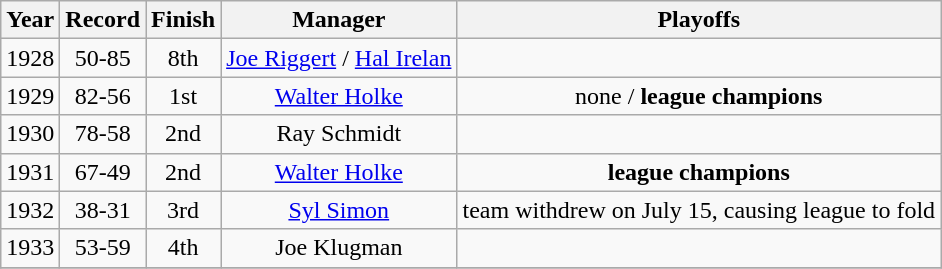<table class="wikitable">
<tr>
<th>Year</th>
<th>Record</th>
<th>Finish</th>
<th>Manager</th>
<th>Playoffs</th>
</tr>
<tr align=center>
<td>1928</td>
<td>50-85</td>
<td>8th</td>
<td><a href='#'>Joe Riggert</a> / <a href='#'>Hal Irelan</a></td>
<td></td>
</tr>
<tr align=center>
<td>1929</td>
<td>82-56</td>
<td>1st</td>
<td><a href='#'>Walter Holke</a></td>
<td>none / <strong>league champions</strong></td>
</tr>
<tr align=center>
<td>1930</td>
<td>78-58</td>
<td>2nd</td>
<td>Ray Schmidt</td>
<td></td>
</tr>
<tr align=center>
<td>1931</td>
<td>67-49</td>
<td>2nd</td>
<td><a href='#'>Walter Holke</a></td>
<td><strong>league champions</strong></td>
</tr>
<tr align=center>
<td>1932</td>
<td>38-31</td>
<td>3rd</td>
<td><a href='#'>Syl Simon</a></td>
<td>team withdrew on July 15, causing league to fold</td>
</tr>
<tr align=center>
<td>1933</td>
<td>53-59</td>
<td>4th</td>
<td>Joe Klugman</td>
<td></td>
</tr>
<tr align=center>
</tr>
</table>
